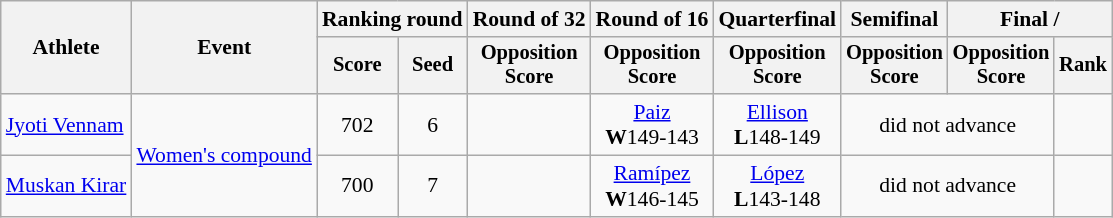<table class="wikitable" style="font-size:90%">
<tr>
<th rowspan=2>Athlete</th>
<th rowspan=2>Event</th>
<th colspan="2">Ranking round</th>
<th>Round of 32</th>
<th>Round of 16</th>
<th>Quarterfinal</th>
<th>Semifinal</th>
<th colspan="2">Final / </th>
</tr>
<tr style="font-size:95%">
<th>Score</th>
<th>Seed</th>
<th>Opposition<br>Score</th>
<th>Opposition<br>Score</th>
<th>Opposition<br>Score</th>
<th>Opposition<br>Score</th>
<th>Opposition<br>Score</th>
<th>Rank</th>
</tr>
<tr align=center>
<td align=left><a href='#'>Jyoti Vennam</a></td>
<td align=left rowspan=2><a href='#'>Women's compound</a></td>
<td>702</td>
<td>6</td>
<td></td>
<td><a href='#'>Paiz</a><br><strong>W</strong>149-143</td>
<td><a href='#'>Ellison</a><br><strong>L</strong>148-149</td>
<td Colspan=2>did not advance</td>
<td></td>
</tr>
<tr align=center>
<td align=left><a href='#'>Muskan Kirar</a></td>
<td>700</td>
<td>7</td>
<td></td>
<td><a href='#'>Ramípez</a><br><strong>W</strong>146-145</td>
<td><a href='#'>López</a><br><strong>L</strong>143-148</td>
<td Colspan=2>did not advance</td>
<td></td>
</tr>
</table>
